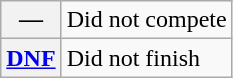<table class="wikitable">
<tr>
<th scope="row">—</th>
<td>Did not compete</td>
</tr>
<tr>
<th scope="row"><a href='#'>DNF</a></th>
<td>Did not finish</td>
</tr>
</table>
